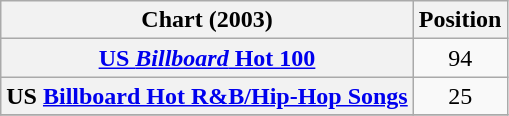<table class="wikitable sortable plainrowheaders" style="text-align:center;">
<tr>
<th scope="col">Chart (2003)</th>
<th scope="col">Position</th>
</tr>
<tr>
<th scope="row"><a href='#'>US <em>Billboard</em> Hot 100</a></th>
<td>94</td>
</tr>
<tr>
<th scope="row">US <a href='#'>Billboard Hot R&B/Hip-Hop Songs</a></th>
<td>25</td>
</tr>
<tr>
</tr>
</table>
